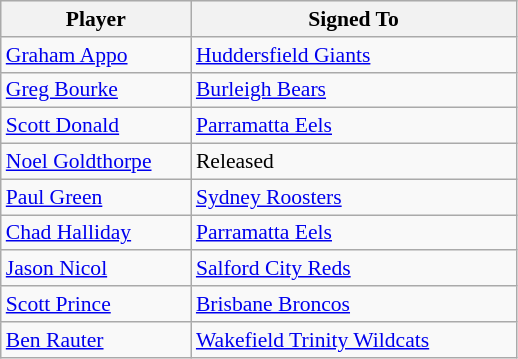<table class="wikitable" style="font-size:90%">
<tr style="background:#efefef;">
<th style="width:120px;">Player</th>
<th style="width:210px;">Signed To</th>
</tr>
<tr>
<td><a href='#'>Graham Appo</a></td>
<td> <a href='#'>Huddersfield Giants</a></td>
</tr>
<tr>
<td><a href='#'>Greg Bourke</a></td>
<td> <a href='#'>Burleigh Bears</a></td>
</tr>
<tr>
<td><a href='#'>Scott Donald</a></td>
<td> <a href='#'>Parramatta Eels</a></td>
</tr>
<tr>
<td><a href='#'>Noel Goldthorpe</a></td>
<td>Released</td>
</tr>
<tr>
<td><a href='#'>Paul Green</a></td>
<td> <a href='#'>Sydney Roosters</a></td>
</tr>
<tr>
<td><a href='#'>Chad Halliday</a></td>
<td> <a href='#'>Parramatta Eels</a></td>
</tr>
<tr>
<td><a href='#'>Jason Nicol</a></td>
<td> <a href='#'>Salford City Reds</a></td>
</tr>
<tr>
<td><a href='#'>Scott Prince</a></td>
<td> <a href='#'>Brisbane Broncos</a></td>
</tr>
<tr>
<td><a href='#'>Ben Rauter</a></td>
<td> <a href='#'>Wakefield Trinity Wildcats</a></td>
</tr>
</table>
